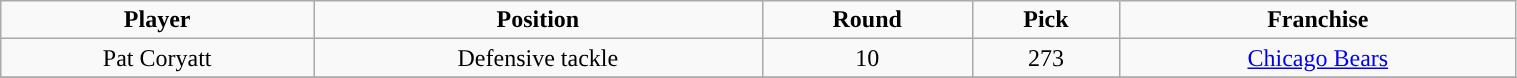<table class="wikitable" width="80%">
<tr align="center">
<td><strong>Player</strong></td>
<td><strong>Position</strong></td>
<td><strong>Round</strong></td>
<td><strong>Pick</strong></td>
<td><strong>Franchise</strong></td>
</tr>
<tr align="center" bgcolor="">
<td>Pat Coryatt</td>
<td>Defensive tackle</td>
<td>10</td>
<td>273</td>
<td><a href='#'>Chicago Bears</a></td>
</tr>
<tr align="center" bgcolor="">
</tr>
</table>
